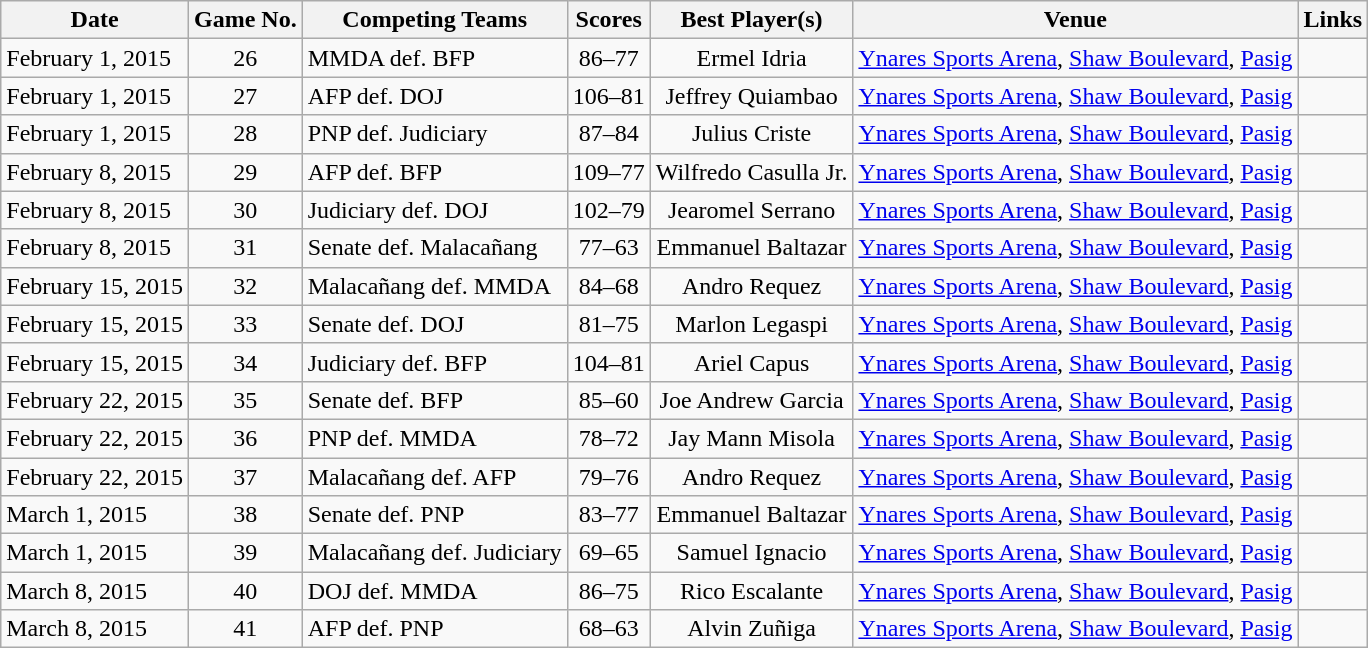<table class="wikitable sortable" border="1">
<tr>
<th>Date</th>
<th>Game No.</th>
<th>Competing Teams</th>
<th>Scores</th>
<th>Best Player(s)</th>
<th>Venue</th>
<th>Links</th>
</tr>
<tr>
<td>February 1, 2015</td>
<td style="text-align:center;">26</td>
<td>MMDA def. BFP</td>
<td style="text-align:center;">86–77</td>
<td style="text-align:center;">Ermel Idria</td>
<td><a href='#'>Ynares Sports Arena</a>, <a href='#'>Shaw Boulevard</a>, <a href='#'>Pasig</a></td>
<td></td>
</tr>
<tr>
<td>February 1, 2015</td>
<td style="text-align:center;">27</td>
<td>AFP def. DOJ</td>
<td style="text-align:center;">106–81</td>
<td style="text-align:center;">Jeffrey Quiambao</td>
<td><a href='#'>Ynares Sports Arena</a>, <a href='#'>Shaw Boulevard</a>, <a href='#'>Pasig</a></td>
<td></td>
</tr>
<tr>
<td>February 1, 2015</td>
<td style="text-align:center;">28</td>
<td>PNP def. Judiciary</td>
<td style="text-align:center;">87–84</td>
<td style="text-align:center;">Julius Criste</td>
<td><a href='#'>Ynares Sports Arena</a>, <a href='#'>Shaw Boulevard</a>, <a href='#'>Pasig</a></td>
<td></td>
</tr>
<tr>
<td>February 8, 2015</td>
<td style="text-align:center;">29</td>
<td>AFP def. BFP</td>
<td style="text-align:center;">109–77</td>
<td style="text-align:center;">Wilfredo Casulla Jr.</td>
<td><a href='#'>Ynares Sports Arena</a>, <a href='#'>Shaw Boulevard</a>, <a href='#'>Pasig</a></td>
<td></td>
</tr>
<tr>
<td>February 8, 2015</td>
<td style="text-align:center;">30</td>
<td>Judiciary def. DOJ</td>
<td style="text-align:center;">102–79</td>
<td style="text-align:center;">Jearomel Serrano</td>
<td><a href='#'>Ynares Sports Arena</a>, <a href='#'>Shaw Boulevard</a>, <a href='#'>Pasig</a></td>
<td></td>
</tr>
<tr>
<td>February 8, 2015</td>
<td style="text-align:center;">31</td>
<td>Senate def. Malacañang</td>
<td style="text-align:center;">77–63</td>
<td style="text-align:center;">Emmanuel Baltazar</td>
<td><a href='#'>Ynares Sports Arena</a>, <a href='#'>Shaw Boulevard</a>, <a href='#'>Pasig</a></td>
<td></td>
</tr>
<tr>
<td>February 15, 2015</td>
<td style="text-align:center;">32</td>
<td>Malacañang def. MMDA</td>
<td style="text-align:center;">84–68</td>
<td style="text-align:center;">Andro Requez</td>
<td><a href='#'>Ynares Sports Arena</a>, <a href='#'>Shaw Boulevard</a>, <a href='#'>Pasig</a></td>
<td></td>
</tr>
<tr>
<td>February 15, 2015</td>
<td style="text-align:center;">33</td>
<td>Senate def. DOJ</td>
<td style="text-align:center;">81–75</td>
<td style="text-align:center;">Marlon Legaspi</td>
<td><a href='#'>Ynares Sports Arena</a>, <a href='#'>Shaw Boulevard</a>, <a href='#'>Pasig</a></td>
<td></td>
</tr>
<tr>
<td>February 15, 2015</td>
<td style="text-align:center;">34</td>
<td>Judiciary def. BFP</td>
<td style="text-align:center;">104–81</td>
<td style="text-align:center;">Ariel Capus</td>
<td><a href='#'>Ynares Sports Arena</a>, <a href='#'>Shaw Boulevard</a>, <a href='#'>Pasig</a></td>
<td></td>
</tr>
<tr>
<td>February 22, 2015</td>
<td style="text-align:center;">35</td>
<td>Senate def. BFP</td>
<td style="text-align:center;">85–60</td>
<td style="text-align:center;">Joe Andrew Garcia</td>
<td><a href='#'>Ynares Sports Arena</a>, <a href='#'>Shaw Boulevard</a>, <a href='#'>Pasig</a></td>
<td></td>
</tr>
<tr>
<td>February 22, 2015</td>
<td style="text-align:center;">36</td>
<td>PNP def. MMDA</td>
<td style="text-align:center;">78–72</td>
<td style="text-align:center;">Jay Mann Misola</td>
<td><a href='#'>Ynares Sports Arena</a>, <a href='#'>Shaw Boulevard</a>, <a href='#'>Pasig</a></td>
<td></td>
</tr>
<tr>
<td>February 22, 2015</td>
<td style="text-align:center;">37</td>
<td>Malacañang def. AFP</td>
<td style="text-align:center;">79–76</td>
<td style="text-align:center;">Andro Requez</td>
<td><a href='#'>Ynares Sports Arena</a>, <a href='#'>Shaw Boulevard</a>, <a href='#'>Pasig</a></td>
<td></td>
</tr>
<tr>
<td>March 1, 2015</td>
<td style="text-align:center;">38</td>
<td>Senate def. PNP</td>
<td style="text-align:center;">83–77</td>
<td style="text-align:center;">Emmanuel Baltazar</td>
<td><a href='#'>Ynares Sports Arena</a>, <a href='#'>Shaw Boulevard</a>, <a href='#'>Pasig</a></td>
<td></td>
</tr>
<tr>
<td>March 1, 2015</td>
<td style="text-align:center;">39</td>
<td>Malacañang def. Judiciary</td>
<td style="text-align:center;">69–65</td>
<td style="text-align:center;">Samuel Ignacio</td>
<td><a href='#'>Ynares Sports Arena</a>, <a href='#'>Shaw Boulevard</a>, <a href='#'>Pasig</a></td>
<td></td>
</tr>
<tr>
<td>March 8, 2015</td>
<td style="text-align:center;">40 </td>
<td>DOJ def. MMDA</td>
<td style="text-align:center;">86–75</td>
<td style="text-align:center;">Rico Escalante</td>
<td><a href='#'>Ynares Sports Arena</a>, <a href='#'>Shaw Boulevard</a>, <a href='#'>Pasig</a></td>
<td></td>
</tr>
<tr>
<td>March 8, 2015</td>
<td style="text-align:center;">41 </td>
<td>AFP def. PNP</td>
<td style="text-align:center;">68–63</td>
<td style="text-align:center;">Alvin Zuñiga</td>
<td><a href='#'>Ynares Sports Arena</a>, <a href='#'>Shaw Boulevard</a>, <a href='#'>Pasig</a></td>
<td></td>
</tr>
</table>
